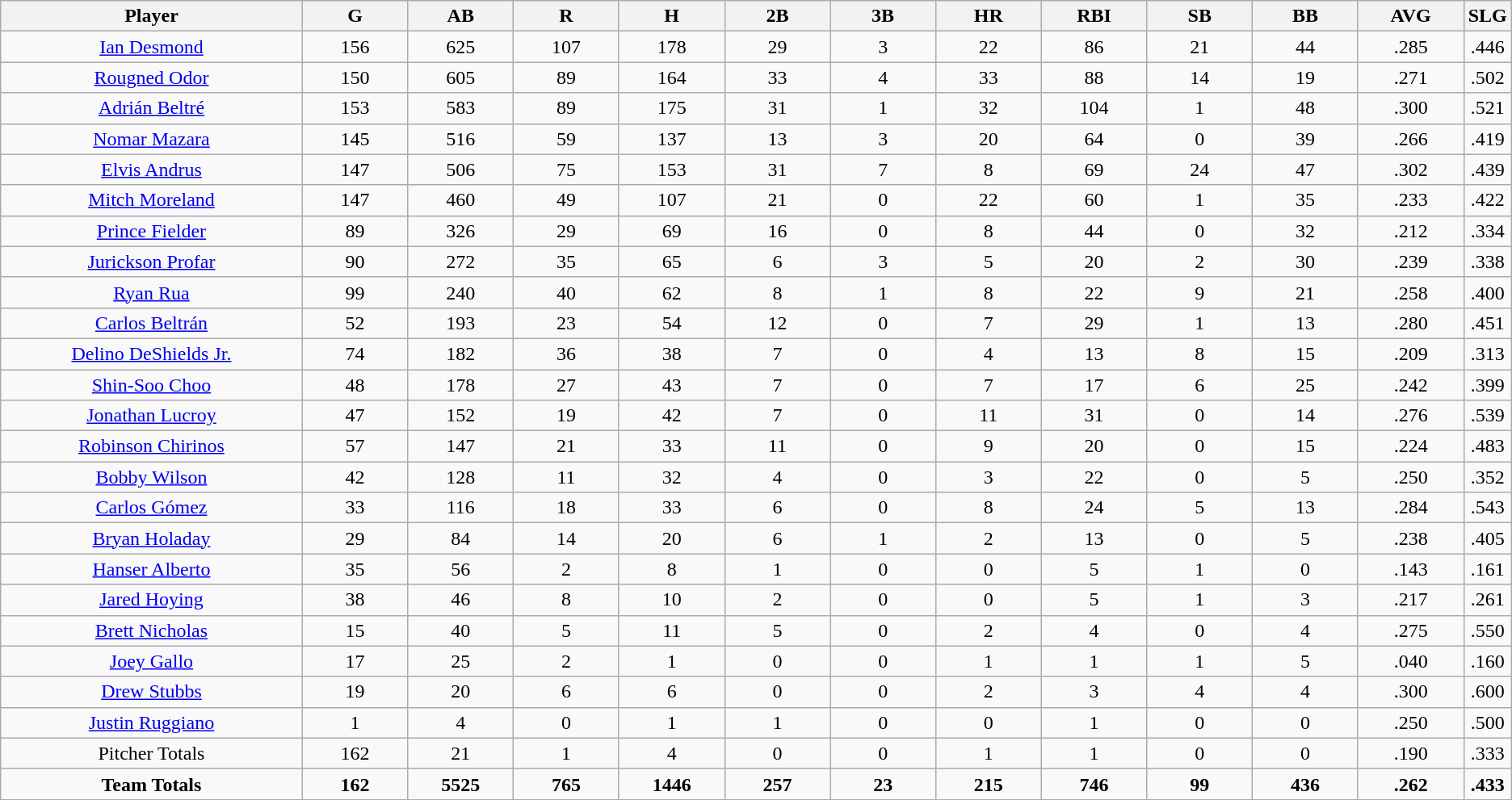<table class=wikitable style="text-align:center">
<tr>
<th bgcolor=#DDDDFF; width="20%">Player</th>
<th bgcolor=#DDDDFF; width="7%">G</th>
<th bgcolor=#DDDDFF; width="7%">AB</th>
<th bgcolor=#DDDDFF; width="7%">R</th>
<th bgcolor=#DDDDFF; width="7%">H</th>
<th bgcolor=#DDDDFF; width="7%">2B</th>
<th bgcolor=#DDDDFF; width="7%">3B</th>
<th bgcolor=#DDDDFF; width="7%">HR</th>
<th bgcolor=#DDDDFF; width="7%">RBI</th>
<th bgcolor=#DDDDFF; width="7%">SB</th>
<th bgcolor=#DDDDFF; width="7%">BB</th>
<th bgcolor=#DDDDFF; width="7%">AVG</th>
<th bgcolor=#DDDDFF; width="7%">SLG</th>
</tr>
<tr>
<td><a href='#'>Ian Desmond</a></td>
<td>156</td>
<td>625</td>
<td>107</td>
<td>178</td>
<td>29</td>
<td>3</td>
<td>22</td>
<td>86</td>
<td>21</td>
<td>44</td>
<td>.285</td>
<td>.446</td>
</tr>
<tr>
<td><a href='#'>Rougned Odor</a></td>
<td>150</td>
<td>605</td>
<td>89</td>
<td>164</td>
<td>33</td>
<td>4</td>
<td>33</td>
<td>88</td>
<td>14</td>
<td>19</td>
<td>.271</td>
<td>.502</td>
</tr>
<tr>
<td><a href='#'>Adrián Beltré</a></td>
<td>153</td>
<td>583</td>
<td>89</td>
<td>175</td>
<td>31</td>
<td>1</td>
<td>32</td>
<td>104</td>
<td>1</td>
<td>48</td>
<td>.300</td>
<td>.521</td>
</tr>
<tr>
<td><a href='#'>Nomar Mazara</a></td>
<td>145</td>
<td>516</td>
<td>59</td>
<td>137</td>
<td>13</td>
<td>3</td>
<td>20</td>
<td>64</td>
<td>0</td>
<td>39</td>
<td>.266</td>
<td>.419</td>
</tr>
<tr>
<td><a href='#'>Elvis Andrus</a></td>
<td>147</td>
<td>506</td>
<td>75</td>
<td>153</td>
<td>31</td>
<td>7</td>
<td>8</td>
<td>69</td>
<td>24</td>
<td>47</td>
<td>.302</td>
<td>.439</td>
</tr>
<tr>
<td><a href='#'>Mitch Moreland</a></td>
<td>147</td>
<td>460</td>
<td>49</td>
<td>107</td>
<td>21</td>
<td>0</td>
<td>22</td>
<td>60</td>
<td>1</td>
<td>35</td>
<td>.233</td>
<td>.422</td>
</tr>
<tr>
<td><a href='#'>Prince Fielder</a></td>
<td>89</td>
<td>326</td>
<td>29</td>
<td>69</td>
<td>16</td>
<td>0</td>
<td>8</td>
<td>44</td>
<td>0</td>
<td>32</td>
<td>.212</td>
<td>.334</td>
</tr>
<tr>
<td><a href='#'>Jurickson Profar</a></td>
<td>90</td>
<td>272</td>
<td>35</td>
<td>65</td>
<td>6</td>
<td>3</td>
<td>5</td>
<td>20</td>
<td>2</td>
<td>30</td>
<td>.239</td>
<td>.338</td>
</tr>
<tr>
<td><a href='#'>Ryan Rua</a></td>
<td>99</td>
<td>240</td>
<td>40</td>
<td>62</td>
<td>8</td>
<td>1</td>
<td>8</td>
<td>22</td>
<td>9</td>
<td>21</td>
<td>.258</td>
<td>.400</td>
</tr>
<tr>
<td><a href='#'>Carlos Beltrán</a></td>
<td>52</td>
<td>193</td>
<td>23</td>
<td>54</td>
<td>12</td>
<td>0</td>
<td>7</td>
<td>29</td>
<td>1</td>
<td>13</td>
<td>.280</td>
<td>.451</td>
</tr>
<tr>
<td><a href='#'>Delino DeShields Jr.</a></td>
<td>74</td>
<td>182</td>
<td>36</td>
<td>38</td>
<td>7</td>
<td>0</td>
<td>4</td>
<td>13</td>
<td>8</td>
<td>15</td>
<td>.209</td>
<td>.313</td>
</tr>
<tr>
<td><a href='#'>Shin-Soo Choo</a></td>
<td>48</td>
<td>178</td>
<td>27</td>
<td>43</td>
<td>7</td>
<td>0</td>
<td>7</td>
<td>17</td>
<td>6</td>
<td>25</td>
<td>.242</td>
<td>.399</td>
</tr>
<tr>
<td><a href='#'>Jonathan Lucroy</a></td>
<td>47</td>
<td>152</td>
<td>19</td>
<td>42</td>
<td>7</td>
<td>0</td>
<td>11</td>
<td>31</td>
<td>0</td>
<td>14</td>
<td>.276</td>
<td>.539</td>
</tr>
<tr>
<td><a href='#'>Robinson Chirinos</a></td>
<td>57</td>
<td>147</td>
<td>21</td>
<td>33</td>
<td>11</td>
<td>0</td>
<td>9</td>
<td>20</td>
<td>0</td>
<td>15</td>
<td>.224</td>
<td>.483</td>
</tr>
<tr>
<td><a href='#'>Bobby Wilson</a></td>
<td>42</td>
<td>128</td>
<td>11</td>
<td>32</td>
<td>4</td>
<td>0</td>
<td>3</td>
<td>22</td>
<td>0</td>
<td>5</td>
<td>.250</td>
<td>.352</td>
</tr>
<tr>
<td><a href='#'>Carlos Gómez</a></td>
<td>33</td>
<td>116</td>
<td>18</td>
<td>33</td>
<td>6</td>
<td>0</td>
<td>8</td>
<td>24</td>
<td>5</td>
<td>13</td>
<td>.284</td>
<td>.543</td>
</tr>
<tr>
<td><a href='#'>Bryan Holaday</a></td>
<td>29</td>
<td>84</td>
<td>14</td>
<td>20</td>
<td>6</td>
<td>1</td>
<td>2</td>
<td>13</td>
<td>0</td>
<td>5</td>
<td>.238</td>
<td>.405</td>
</tr>
<tr>
<td><a href='#'>Hanser Alberto</a></td>
<td>35</td>
<td>56</td>
<td>2</td>
<td>8</td>
<td>1</td>
<td>0</td>
<td>0</td>
<td>5</td>
<td>1</td>
<td>0</td>
<td>.143</td>
<td>.161</td>
</tr>
<tr>
<td><a href='#'>Jared Hoying</a></td>
<td>38</td>
<td>46</td>
<td>8</td>
<td>10</td>
<td>2</td>
<td>0</td>
<td>0</td>
<td>5</td>
<td>1</td>
<td>3</td>
<td>.217</td>
<td>.261</td>
</tr>
<tr>
<td><a href='#'>Brett Nicholas</a></td>
<td>15</td>
<td>40</td>
<td>5</td>
<td>11</td>
<td>5</td>
<td>0</td>
<td>2</td>
<td>4</td>
<td>0</td>
<td>4</td>
<td>.275</td>
<td>.550</td>
</tr>
<tr>
<td><a href='#'>Joey Gallo</a></td>
<td>17</td>
<td>25</td>
<td>2</td>
<td>1</td>
<td>0</td>
<td>0</td>
<td>1</td>
<td>1</td>
<td>1</td>
<td>5</td>
<td>.040</td>
<td>.160</td>
</tr>
<tr>
<td><a href='#'>Drew Stubbs</a></td>
<td>19</td>
<td>20</td>
<td>6</td>
<td>6</td>
<td>0</td>
<td>0</td>
<td>2</td>
<td>3</td>
<td>4</td>
<td>4</td>
<td>.300</td>
<td>.600</td>
</tr>
<tr>
<td><a href='#'>Justin Ruggiano</a></td>
<td>1</td>
<td>4</td>
<td>0</td>
<td>1</td>
<td>1</td>
<td>0</td>
<td>0</td>
<td>1</td>
<td>0</td>
<td>0</td>
<td>.250</td>
<td>.500</td>
</tr>
<tr>
<td>Pitcher Totals</td>
<td>162</td>
<td>21</td>
<td>1</td>
<td>4</td>
<td>0</td>
<td>0</td>
<td>1</td>
<td>1</td>
<td>0</td>
<td>0</td>
<td>.190</td>
<td>.333</td>
</tr>
<tr>
<td><strong>Team Totals</strong></td>
<td><strong>162</strong></td>
<td><strong>5525</strong></td>
<td><strong>765</strong></td>
<td><strong>1446</strong></td>
<td><strong>257</strong></td>
<td><strong>23</strong></td>
<td><strong>215</strong></td>
<td><strong>746</strong></td>
<td><strong>99</strong></td>
<td><strong>436</strong></td>
<td><strong>.262</strong></td>
<td><strong>.433</strong></td>
</tr>
</table>
